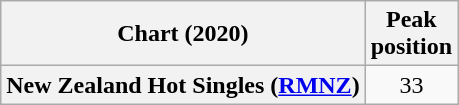<table class="wikitable sortable plainrowheaders" style="text-align:center">
<tr>
<th scope="col">Chart (2020)</th>
<th scope="col">Peak<br>position</th>
</tr>
<tr>
<th scope="row">New Zealand Hot Singles (<a href='#'>RMNZ</a>)</th>
<td>33</td>
</tr>
</table>
